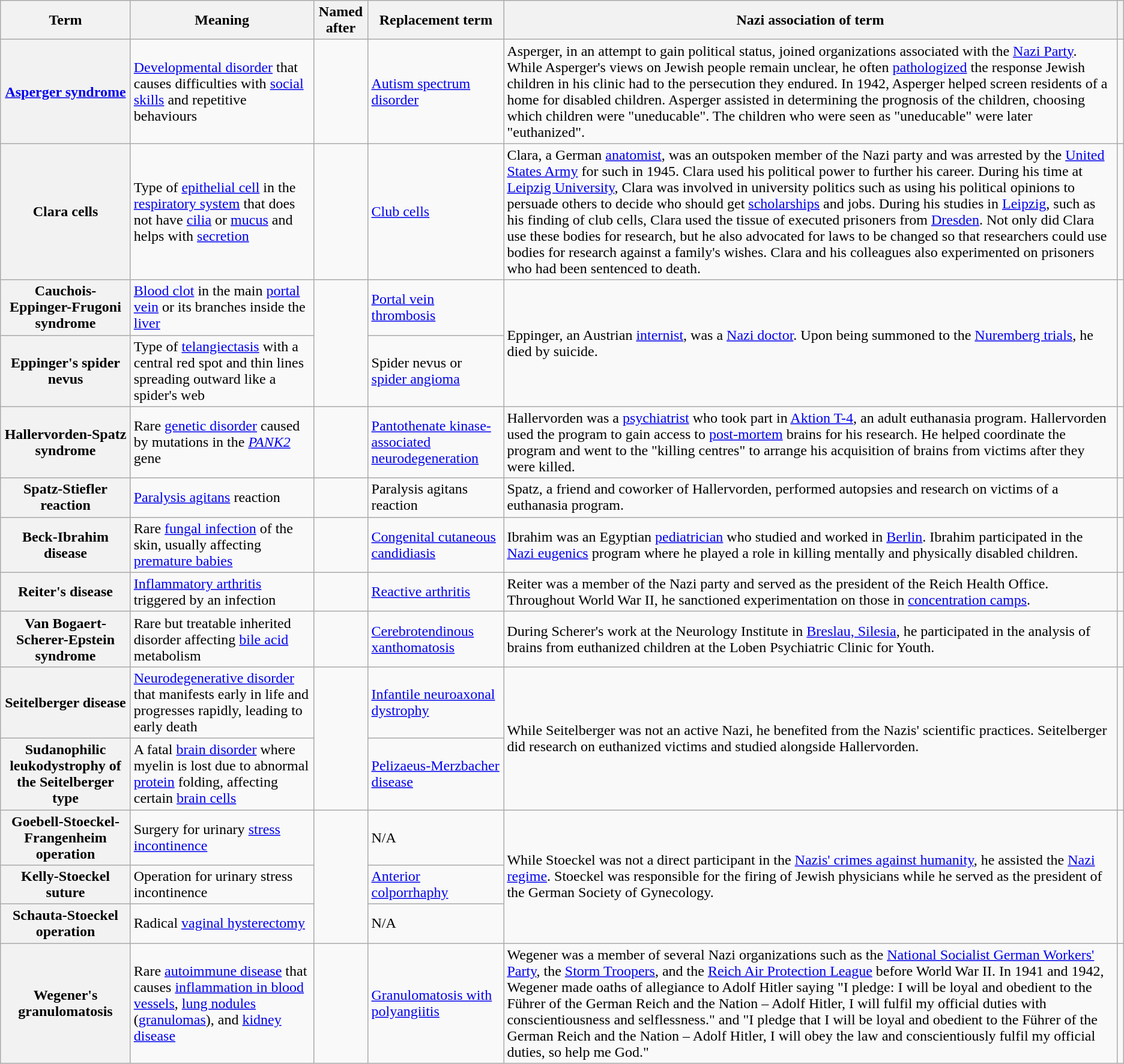<table class="wikitable plainrowheaders sortable">
<tr>
<th scope=col>Term</th>
<th scope=col>Meaning</th>
<th scope=col>Named after</th>
<th scope=col>Replacement term</th>
<th scope=col>Nazi association of term</th>
<th scope=col class=unsortable></th>
</tr>
<tr>
<th scope=row><a href='#'>Asperger syndrome</a></th>
<td><a href='#'>Developmental disorder</a> that causes difficulties with <a href='#'>social skills</a> and repetitive behaviours</td>
<td></td>
<td><a href='#'>Autism spectrum disorder</a></td>
<td>Asperger, in an attempt to gain political status, joined organizations associated with the <a href='#'>Nazi Party</a>. While Asperger's views on Jewish people remain unclear, he often <a href='#'>pathologized</a> the response Jewish children in his clinic had to the persecution they endured. In 1942, Asperger helped screen residents of a home for disabled children. Asperger assisted in determining the prognosis of the children, choosing which children were "uneducable". The children who were seen as "uneducable" were later "euthanized".</td>
<td></td>
</tr>
<tr>
<th scope=row>Clara cells</th>
<td>Type of <a href='#'>epithelial cell</a> in the <a href='#'>respiratory system</a> that does not have <a href='#'>cilia</a> or <a href='#'>mucus</a> and helps with <a href='#'>secretion</a></td>
<td></td>
<td><a href='#'>Club cells</a></td>
<td>Clara, a German <a href='#'>anatomist</a>, was an outspoken member of the Nazi party and was arrested by the <a href='#'>United States Army</a> for such in 1945. Clara used his political power to further his career. During his time at <a href='#'>Leipzig University</a>, Clara was involved in university politics such as using his political opinions to persuade others to decide who should get <a href='#'>scholarships</a> and jobs. During his studies in <a href='#'>Leipzig</a>, such as his finding of club cells, Clara used the tissue of executed prisoners from <a href='#'>Dresden</a>. Not only did Clara use these bodies for research, but he also advocated for laws to be changed so that researchers could use bodies for research against a family's wishes. Clara and his colleagues also experimented on prisoners who had been sentenced to death.</td>
<td></td>
</tr>
<tr>
<th scope=row>Cauchois-Eppinger-Frugoni syndrome</th>
<td><a href='#'>Blood clot</a> in the main <a href='#'>portal vein</a> or its branches inside the <a href='#'>liver</a></td>
<td rowspan="2"></td>
<td><a href='#'>Portal vein thrombosis</a></td>
<td rowspan="2">Eppinger, an Austrian <a href='#'>internist</a>, was a <a href='#'>Nazi doctor</a>. Upon being summoned to the <a href='#'>Nuremberg trials</a>, he died by suicide.</td>
<td rowspan="2"></td>
</tr>
<tr>
<th scope=row>Eppinger's spider nevus</th>
<td>Type of <a href='#'>telangiectasis</a> with a central red spot and thin lines spreading outward like a spider's web</td>
<td>Spider nevus or <a href='#'>spider angioma</a></td>
</tr>
<tr>
<th scope=row rowspan="2">Hallervorden-Spatz syndrome</th>
<td rowspan="2">Rare <a href='#'>genetic disorder</a> caused by mutations in the <em><a href='#'>PANK2</a></em> gene</td>
<td></td>
<td rowspan="2"><a href='#'>Pantothenate kinase-associated neurodegeneration</a></td>
<td>Hallervorden was a <a href='#'>psychiatrist</a> who took part in <a href='#'>Aktion T-4</a>, an adult euthanasia program. Hallervorden used the program to gain access to <a href='#'>post-mortem</a> brains for his research. He helped coordinate the program and went to the "killing centres" to arrange his acquisition of brains from victims after they were killed.</td>
<td></td>
</tr>
<tr>
<td rowspan="2"></td>
<td rowspan="2">Spatz, a friend and coworker of Hallervorden, performed autopsies and research on victims of a euthanasia program.</td>
<td rowspan="2"></td>
</tr>
<tr>
<th scope=row>Spatz-Stiefler reaction</th>
<td><a href='#'>Paralysis agitans</a> reaction</td>
<td>Paralysis agitans reaction</td>
</tr>
<tr>
<th scope=row>Beck-Ibrahim disease</th>
<td>Rare <a href='#'>fungal infection</a> of the skin, usually affecting <a href='#'>premature babies</a></td>
<td></td>
<td><a href='#'>Congenital cutaneous candidiasis</a></td>
<td>Ibrahim was an Egyptian <a href='#'>pediatrician</a> who studied and worked in <a href='#'>Berlin</a>. Ibrahim participated in the <a href='#'>Nazi eugenics</a> program where he played a role in killing mentally and physically disabled children.</td>
<td></td>
</tr>
<tr>
<th scope=row>Reiter's disease</th>
<td><a href='#'>Inflammatory arthritis</a> triggered by an infection</td>
<td></td>
<td><a href='#'>Reactive arthritis</a></td>
<td>Reiter was a member of the Nazi party and served as the president of the Reich Health Office. Throughout World War II, he sanctioned experimentation on those in <a href='#'>concentration camps</a>.</td>
<td></td>
</tr>
<tr>
<th scope=row>Van Bogaert-Scherer-Epstein syndrome</th>
<td>Rare but treatable inherited disorder affecting <a href='#'>bile acid</a> metabolism</td>
<td></td>
<td><a href='#'>Cerebrotendinous xanthomatosis</a></td>
<td>During Scherer's work at the Neurology Institute in <a href='#'>Breslau, Silesia</a>, he participated in the analysis of brains from euthanized children at the Loben Psychiatric Clinic for Youth.</td>
<td></td>
</tr>
<tr>
<th scope=row>Seitelberger disease</th>
<td><a href='#'>Neurodegenerative disorder</a> that manifests early in life and progresses rapidly, leading to early death</td>
<td rowspan="2"></td>
<td><a href='#'>Infantile neuroaxonal dystrophy</a></td>
<td rowspan="2">While Seitelberger was not an active Nazi, he benefited from the Nazis' scientific practices. Seitelberger did research on euthanized victims and studied alongside Hallervorden.</td>
<td rowspan="2"></td>
</tr>
<tr>
<th scope=row>Sudanophilic leukodystrophy of the Seitelberger type</th>
<td>A fatal <a href='#'>brain disorder</a> where myelin is lost due to abnormal <a href='#'>protein</a> folding, affecting certain <a href='#'>brain cells</a></td>
<td><a href='#'>Pelizaeus-Merzbacher disease</a></td>
</tr>
<tr>
<th scope=row>Goebell-Stoeckel-Frangenheim operation</th>
<td>Surgery for urinary <a href='#'>stress incontinence</a></td>
<td rowspan="3"></td>
<td>N/A</td>
<td rowspan="3">While Stoeckel was not a direct participant in the <a href='#'>Nazis' crimes against humanity</a>, he assisted the <a href='#'>Nazi regime</a>. Stoeckel was responsible for the firing of Jewish physicians while he served as the president of the German Society of Gynecology.</td>
<td rowspan="3"></td>
</tr>
<tr>
<th scope=row>Kelly-Stoeckel suture</th>
<td>Operation for urinary stress incontinence</td>
<td><a href='#'>Anterior colporrhaphy</a></td>
</tr>
<tr>
<th scope=row>Schauta-Stoeckel operation</th>
<td>Radical <a href='#'>vaginal hysterectomy</a></td>
<td>N/A</td>
</tr>
<tr>
<th scope=row>Wegener's granulomatosis</th>
<td>Rare <a href='#'>autoimmune disease</a> that causes <a href='#'>inflammation in blood vessels</a>, <a href='#'>lung nodules</a> (<a href='#'>granulomas</a>), and <a href='#'>kidney disease</a></td>
<td></td>
<td><a href='#'>Granulomatosis with polyangiitis</a></td>
<td>Wegener was a member of several Nazi organizations such as the <a href='#'>National Socialist German Workers' Party</a>, the <a href='#'>Storm Troopers</a>, and the <a href='#'>Reich Air Protection League</a> before World War II. In 1941 and 1942, Wegener made oaths of allegiance to Adolf Hitler saying "I pledge: I will be loyal and obedient to the Führer of the German Reich and the Nation – Adolf Hitler, I will fulfil my official duties with conscientiousness and selflessness." and "I pledge that I will be loyal and obedient to the Führer of the German Reich and the Nation – Adolf Hitler, I will obey the law and conscientiously fulfil my official duties, so help me God."</td>
<td></td>
</tr>
</table>
